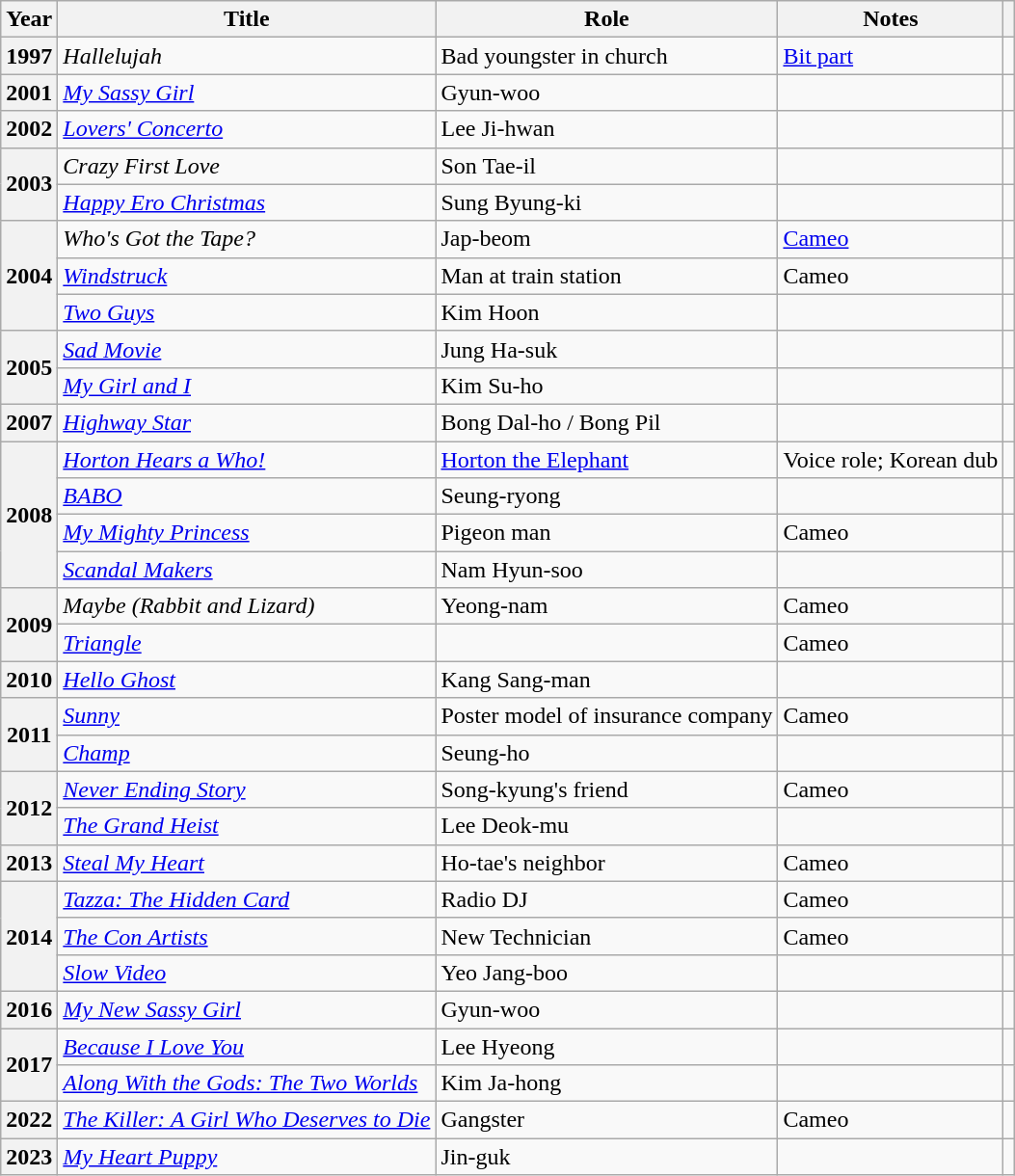<table class="wikitable plainrowheaders sortable">
<tr>
<th scope="col">Year</th>
<th scope="col">Title</th>
<th scope="col">Role</th>
<th scope="col" class="unsortable">Notes</th>
<th scope="col" class="unsortable"></th>
</tr>
<tr>
<th scope="row">1997</th>
<td><em>Hallelujah</em></td>
<td>Bad youngster in church</td>
<td><a href='#'>Bit part</a></td>
<td></td>
</tr>
<tr>
<th scope="row">2001</th>
<td><em><a href='#'>My Sassy Girl</a></em></td>
<td>Gyun-woo</td>
<td></td>
<td></td>
</tr>
<tr>
<th scope="row">2002</th>
<td><em><a href='#'>Lovers' Concerto</a></em></td>
<td>Lee Ji-hwan</td>
<td></td>
<td></td>
</tr>
<tr>
<th scope="row" rowspan=2>2003</th>
<td><em>Crazy First Love</em></td>
<td>Son Tae-il</td>
<td></td>
<td></td>
</tr>
<tr>
<td><em><a href='#'>Happy Ero Christmas</a></em></td>
<td>Sung Byung-ki</td>
<td></td>
<td></td>
</tr>
<tr>
<th scope="row" rowspan=3>2004</th>
<td><em>Who's Got the Tape?</em></td>
<td>Jap-beom</td>
<td><a href='#'>Cameo</a></td>
<td></td>
</tr>
<tr>
<td><em><a href='#'>Windstruck</a></em></td>
<td>Man at train station</td>
<td>Cameo</td>
<td></td>
</tr>
<tr>
<td><em><a href='#'>Two Guys</a></em></td>
<td>Kim Hoon</td>
<td></td>
<td></td>
</tr>
<tr>
<th scope="row" rowspan=2>2005</th>
<td><em><a href='#'>Sad Movie</a></em></td>
<td>Jung Ha-suk</td>
<td></td>
<td></td>
</tr>
<tr>
<td><em><a href='#'>My Girl and I</a></em></td>
<td>Kim Su-ho</td>
<td></td>
<td></td>
</tr>
<tr>
<th scope="row">2007</th>
<td><em><a href='#'>Highway Star</a></em></td>
<td>Bong Dal-ho / Bong Pil</td>
<td></td>
<td></td>
</tr>
<tr>
<th scope="row" rowspan=4>2008</th>
<td><em><a href='#'>Horton Hears a Who!</a></em></td>
<td><a href='#'>Horton the Elephant</a></td>
<td>Voice role; Korean dub</td>
<td style="text-align:center"></td>
</tr>
<tr>
<td><em><a href='#'>BABO</a></em></td>
<td>Seung-ryong</td>
<td></td>
<td></td>
</tr>
<tr>
<td><em><a href='#'>My Mighty Princess</a></em></td>
<td>Pigeon man</td>
<td>Cameo</td>
<td></td>
</tr>
<tr>
<td><em><a href='#'>Scandal Makers</a></em></td>
<td>Nam Hyun-soo</td>
<td></td>
<td></td>
</tr>
<tr>
<th scope="row" rowspan=2>2009</th>
<td><em>Maybe (Rabbit and Lizard)</em></td>
<td>Yeong-nam</td>
<td>Cameo</td>
<td></td>
</tr>
<tr>
<td><em><a href='#'>Triangle</a></em></td>
<td></td>
<td>Cameo</td>
<td></td>
</tr>
<tr>
<th scope="row">2010</th>
<td><em><a href='#'>Hello Ghost</a></em></td>
<td>Kang Sang-man</td>
<td></td>
<td></td>
</tr>
<tr>
<th scope="row" rowspan=2>2011</th>
<td><em><a href='#'>Sunny</a></em></td>
<td>Poster model of insurance company</td>
<td>Cameo</td>
<td style="text-align:center"></td>
</tr>
<tr>
<td><em><a href='#'>Champ</a></em></td>
<td>Seung-ho</td>
<td></td>
<td></td>
</tr>
<tr>
<th scope="row" rowspan=2>2012</th>
<td><em><a href='#'>Never Ending Story</a></em></td>
<td>Song-kyung's friend</td>
<td>Cameo</td>
<td></td>
</tr>
<tr>
<td><em><a href='#'>The Grand Heist</a></em></td>
<td>Lee Deok-mu</td>
<td></td>
<td></td>
</tr>
<tr>
<th scope="row">2013</th>
<td><em><a href='#'>Steal My Heart</a></em></td>
<td>Ho-tae's neighbor</td>
<td>Cameo</td>
<td style="text-align:center"></td>
</tr>
<tr>
<th scope="row" rowspan=3>2014</th>
<td><em><a href='#'>Tazza: The Hidden Card</a></em></td>
<td>Radio DJ</td>
<td>Cameo</td>
<td></td>
</tr>
<tr>
<td><em><a href='#'>The Con Artists</a></em></td>
<td>New Technician</td>
<td>Cameo</td>
<td></td>
</tr>
<tr>
<td><em><a href='#'>Slow Video</a></em></td>
<td>Yeo Jang-boo</td>
<td></td>
<td></td>
</tr>
<tr>
<th scope="row">2016</th>
<td><em><a href='#'>My New Sassy Girl</a></em></td>
<td>Gyun-woo</td>
<td></td>
<td></td>
</tr>
<tr>
<th scope="row" rowspan=2>2017</th>
<td><em><a href='#'>Because I Love You</a></em></td>
<td>Lee Hyeong</td>
<td></td>
<td></td>
</tr>
<tr>
<td><em><a href='#'>Along With the Gods: The Two Worlds</a></em></td>
<td>Kim Ja-hong</td>
<td></td>
<td></td>
</tr>
<tr>
<th scope="row">2022</th>
<td><em><a href='#'>The Killer: A Girl Who Deserves to Die</a></em></td>
<td>Gangster</td>
<td>Cameo</td>
<td style="text-align:center"></td>
</tr>
<tr>
<th scope="row">2023</th>
<td><em><a href='#'>My Heart Puppy</a></em></td>
<td>Jin-guk</td>
<td></td>
<td style="text-align:center"></td>
</tr>
</table>
